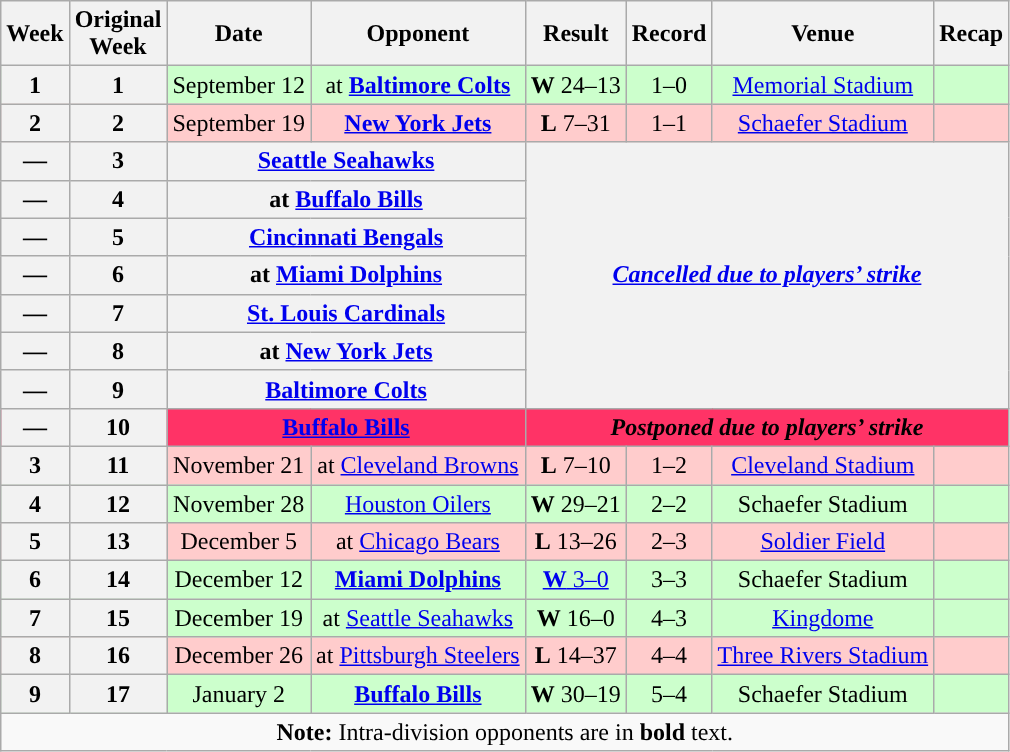<table class="wikitable" style="text-align:center">
<tr>
<th>Week</th>
<th>Original<br>Week</th>
<th>Date</th>
<th>Opponent</th>
<th>Result</th>
<th>Record</th>
<th>Venue</th>
<th>Recap</th>
</tr>
<tr style="background:#cfc">
<th>1</th>
<th>1</th>
<td>September 12</td>
<td>at <strong><a href='#'>Baltimore Colts</a></strong></td>
<td><strong>W</strong> 24–13</td>
<td>1–0</td>
<td><a href='#'>Memorial Stadium</a></td>
<td></td>
</tr>
<tr style="background:#fcc">
<th>2</th>
<th>2</th>
<td>September 19</td>
<td><strong><a href='#'>New York Jets</a></strong></td>
<td><strong>L</strong>  7–31</td>
<td>1–1</td>
<td><a href='#'>Schaefer Stadium</a></td>
<td></td>
</tr>
<tr>
<th>—</th>
<th>3</th>
<th colspan="2"><a href='#'>Seattle Seahawks</a></th>
<th colspan="4" rowspan="7" align="center" ;><strong><em><a href='#'>Cancelled due to players’ strike</a></em></strong></th>
</tr>
<tr>
<th>—</th>
<th>4</th>
<th colspan="2">at <strong><a href='#'>Buffalo Bills</a></strong></th>
</tr>
<tr>
<th>—</th>
<th>5</th>
<th colspan="2"><a href='#'>Cincinnati Bengals</a></th>
</tr>
<tr s>
<th>—</th>
<th>6</th>
<th colspan="2">at <a href='#'>Miami Dolphins</a></th>
</tr>
<tr>
<th>—</th>
<th>7</th>
<th colspan="2"><a href='#'>St. Louis Cardinals</a></th>
</tr>
<tr>
<th>—</th>
<th>8</th>
<th colspan="2">at <strong><a href='#'>New York Jets</a></strong></th>
</tr>
<tr>
<th>—</th>
<th>9</th>
<th colspan="2"><strong><a href='#'>Baltimore Colts</a></strong></th>
</tr>
<tr style="background:#F36;">
<th>—</th>
<th>10</th>
<td colspan="2"><strong><a href='#'>Buffalo Bills</a></strong></td>
<td colspan="4"><strong><em>Postponed due to players’ strike</em></strong></td>
</tr>
<tr style="background:#fcc">
<th>3</th>
<th>11</th>
<td>November 21</td>
<td>at <a href='#'>Cleveland Browns</a></td>
<td><strong>L</strong>  7–10</td>
<td>1–2</td>
<td><a href='#'>Cleveland Stadium</a></td>
<td></td>
</tr>
<tr style="background:#cfc">
<th>4</th>
<th>12</th>
<td>November 28</td>
<td><a href='#'>Houston Oilers</a></td>
<td><strong>W</strong> 29–21</td>
<td>2–2</td>
<td>Schaefer Stadium</td>
<td></td>
</tr>
<tr style="background:#fcc">
<th>5</th>
<th>13</th>
<td>December 5</td>
<td>at <a href='#'>Chicago Bears</a></td>
<td><strong>L</strong> 13–26</td>
<td>2–3</td>
<td><a href='#'>Soldier Field</a></td>
<td></td>
</tr>
<tr style="background:#cfc">
<th>6</th>
<th>14</th>
<td>December 12</td>
<td><strong><a href='#'>Miami Dolphins</a></strong></td>
<td><a href='#'><strong>W</strong> 3–0</a></td>
<td>3–3</td>
<td>Schaefer Stadium</td>
<td></td>
</tr>
<tr style="background:#cfc">
<th>7</th>
<th>15</th>
<td>December 19</td>
<td>at <a href='#'>Seattle Seahawks</a></td>
<td><strong>W</strong> 16–0</td>
<td>4–3</td>
<td><a href='#'>Kingdome</a></td>
<td></td>
</tr>
<tr style="background:#fcc">
<th>8</th>
<th>16</th>
<td>December 26</td>
<td>at <a href='#'>Pittsburgh Steelers</a></td>
<td><strong>L</strong>  14–37</td>
<td>4–4</td>
<td><a href='#'>Three Rivers Stadium</a></td>
<td></td>
</tr>
<tr style="background:#cfc">
<th>9</th>
<th>17</th>
<td>January 2</td>
<td><strong><a href='#'>Buffalo Bills</a></strong></td>
<td><strong>W</strong>  30–19</td>
<td>5–4</td>
<td>Schaefer Stadium</td>
<td></td>
</tr>
<tr>
<td colspan="8"><strong>Note:</strong> Intra-division opponents are in <strong>bold</strong> text.</td>
</tr>
</table>
